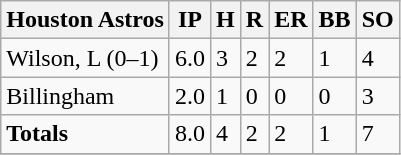<table class="wikitable sortable">
<tr>
<th><strong>Houston Astros</strong></th>
<th>IP</th>
<th>H</th>
<th>R</th>
<th>ER</th>
<th>BB</th>
<th>SO</th>
</tr>
<tr>
<td>Wilson, L (0–1)</td>
<td>6.0</td>
<td>3</td>
<td>2</td>
<td>2</td>
<td>1</td>
<td>4</td>
</tr>
<tr>
<td>Billingham</td>
<td>2.0</td>
<td>1</td>
<td>0</td>
<td>0</td>
<td>0</td>
<td>3</td>
</tr>
<tr>
<td><strong>Totals</strong></td>
<td>8.0</td>
<td>4</td>
<td>2</td>
<td>2</td>
<td>1</td>
<td>7</td>
</tr>
<tr>
</tr>
</table>
